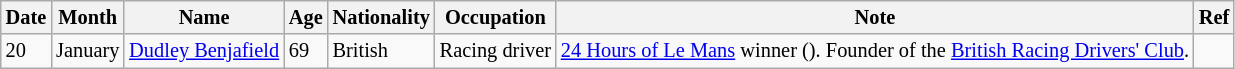<table class="wikitable" style="font-size:85%;">
<tr>
<th>Date</th>
<th>Month</th>
<th>Name</th>
<th>Age</th>
<th>Nationality</th>
<th>Occupation</th>
<th>Note</th>
<th>Ref</th>
</tr>
<tr>
<td>20</td>
<td>January</td>
<td><a href='#'>Dudley Benjafield</a></td>
<td>69</td>
<td>British</td>
<td>Racing driver</td>
<td><a href='#'>24 Hours of Le Mans</a> winner (). Founder of the <a href='#'>British Racing Drivers' Club</a>.</td>
<td></td>
</tr>
</table>
